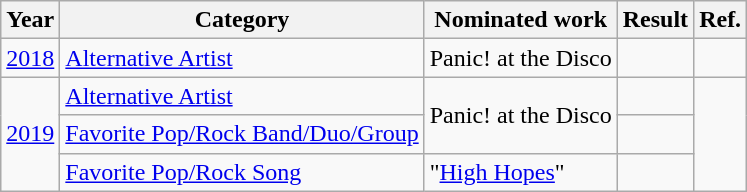<table class="wikitable">
<tr>
<th>Year</th>
<th>Category</th>
<th>Nominated work</th>
<th>Result</th>
<th>Ref.</th>
</tr>
<tr>
<td><a href='#'>2018</a></td>
<td><a href='#'>Alternative Artist</a></td>
<td>Panic! at the Disco</td>
<td></td>
<td></td>
</tr>
<tr>
<td rowspan="3"><a href='#'>2019</a></td>
<td><a href='#'>Alternative Artist</a></td>
<td rowspan="2">Panic! at the Disco</td>
<td></td>
<td rowspan="3"></td>
</tr>
<tr>
<td><a href='#'>Favorite Pop/Rock Band/Duo/Group</a></td>
<td></td>
</tr>
<tr>
<td><a href='#'>Favorite Pop/Rock Song</a></td>
<td>"<a href='#'>High Hopes</a>"</td>
<td></td>
</tr>
</table>
